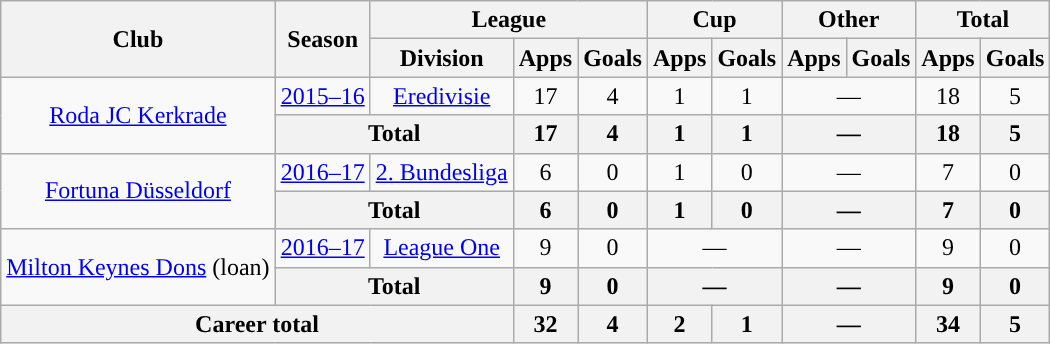<table class="wikitable" style="text-align: center;">
<tr>
<th rowspan="2">Club</th>
<th rowspan="2">Season</th>
<th colspan="3">League</th>
<th colspan="2">Cup </th>
<th colspan="2">Other</th>
<th colspan="2">Total</th>
</tr>
<tr>
<th>Division</th>
<th>Apps</th>
<th>Goals</th>
<th>Apps</th>
<th>Goals</th>
<th>Apps</th>
<th>Goals</th>
<th>Apps</th>
<th>Goals</th>
</tr>
<tr>
<td rowspan="2"><a href='#'>Roda JC Kerkrade</a></td>
<td><a href='#'>2015–16</a></td>
<td><a href='#'>Eredivisie</a></td>
<td>17</td>
<td>4</td>
<td>1</td>
<td>1</td>
<td colspan="2">—</td>
<td>18</td>
<td>5</td>
</tr>
<tr>
<th colspan="2">Total</th>
<th>17</th>
<th>4</th>
<th>1</th>
<th>1</th>
<th colspan="2">—</th>
<th>18</th>
<th>5</th>
</tr>
<tr>
<td rowspan="2"><a href='#'>Fortuna Düsseldorf</a></td>
<td><a href='#'>2016–17</a></td>
<td><a href='#'>2. Bundesliga</a></td>
<td>6</td>
<td>0</td>
<td>1</td>
<td>0</td>
<td colspan="2">—</td>
<td>7</td>
<td>0</td>
</tr>
<tr>
<th colspan="2">Total</th>
<th>6</th>
<th>0</th>
<th>1</th>
<th>0</th>
<th colspan="2">—</th>
<th>7</th>
<th>0</th>
</tr>
<tr>
<td rowspan="2"><a href='#'>Milton Keynes Dons</a> (loan)</td>
<td><a href='#'>2016–17</a></td>
<td><a href='#'>League One</a></td>
<td>9</td>
<td>0</td>
<td colspan="2">—</td>
<td colspan="2">—</td>
<td>9</td>
<td>0</td>
</tr>
<tr>
<th colspan="2">Total</th>
<th>9</th>
<th>0</th>
<th colspan="2">—</th>
<th colspan="2">—</th>
<th>9</th>
<th>0</th>
</tr>
<tr>
<th colspan="3">Career total</th>
<th>32</th>
<th>4</th>
<th>2</th>
<th>1</th>
<th colspan="2">—</th>
<th>34</th>
<th>5</th>
</tr>
</table>
